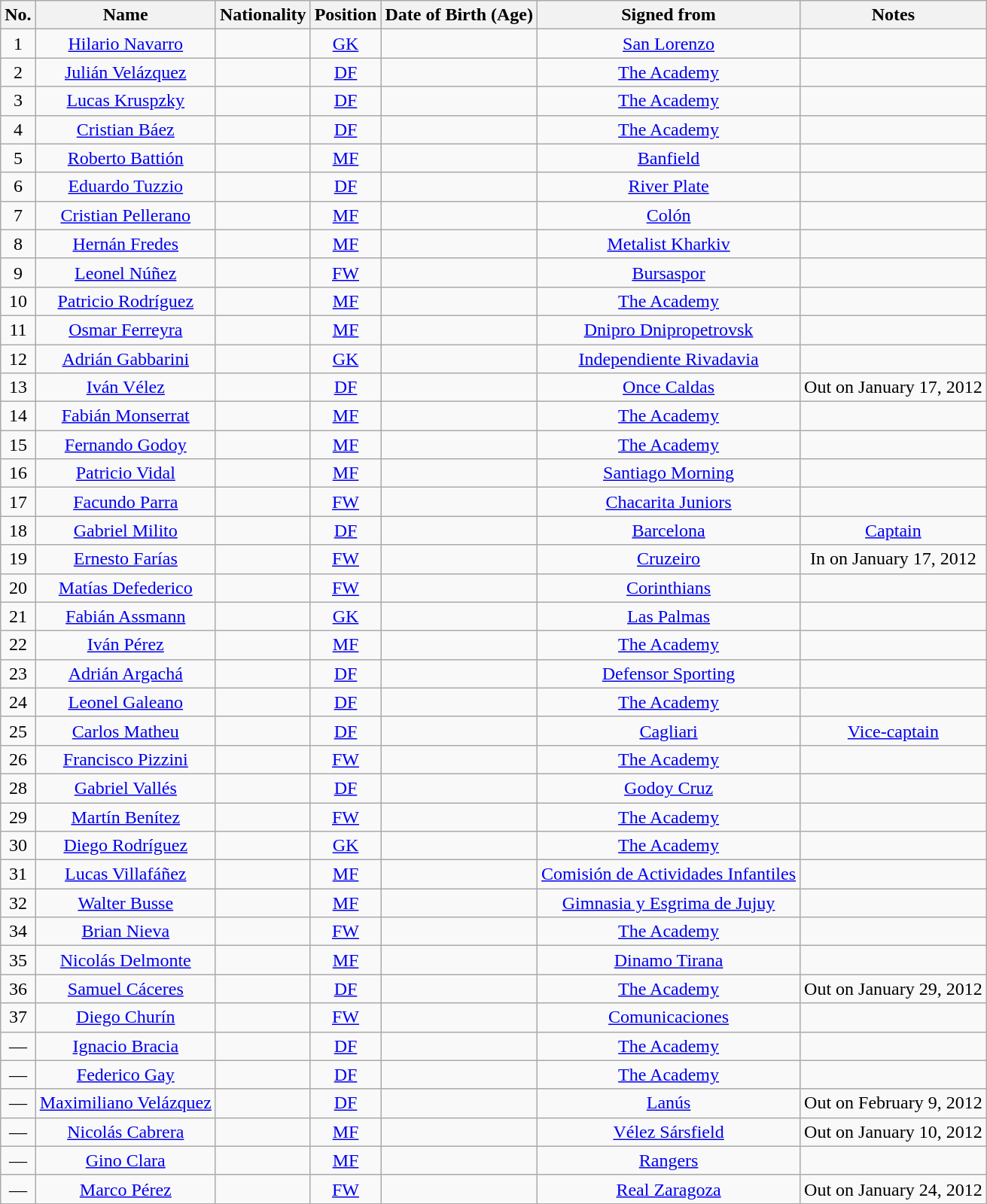<table class="wikitable" style="text-align: center">
<tr>
<th>No.</th>
<th>Name</th>
<th>Nationality</th>
<th>Position</th>
<th>Date of Birth (Age)</th>
<th>Signed from</th>
<th>Notes</th>
</tr>
<tr>
<td>1</td>
<td><a href='#'>Hilario Navarro</a></td>
<td align=center></td>
<td><a href='#'>GK</a></td>
<td></td>
<td> <a href='#'>San Lorenzo</a></td>
<td></td>
</tr>
<tr>
<td>2</td>
<td><a href='#'>Julián Velázquez</a></td>
<td align=center></td>
<td><a href='#'>DF</a></td>
<td></td>
<td><a href='#'>The Academy</a></td>
<td></td>
</tr>
<tr>
<td>3</td>
<td><a href='#'>Lucas Kruspzky</a></td>
<td align=center></td>
<td><a href='#'>DF</a></td>
<td></td>
<td><a href='#'>The Academy</a></td>
<td></td>
</tr>
<tr>
<td>4</td>
<td><a href='#'>Cristian Báez</a></td>
<td align=center></td>
<td><a href='#'>DF</a></td>
<td></td>
<td><a href='#'>The Academy</a></td>
<td></td>
</tr>
<tr>
<td>5</td>
<td><a href='#'>Roberto Battión</a></td>
<td align=center></td>
<td><a href='#'>MF</a></td>
<td></td>
<td> <a href='#'>Banfield</a></td>
<td></td>
</tr>
<tr>
<td>6</td>
<td><a href='#'>Eduardo Tuzzio</a></td>
<td align=center></td>
<td><a href='#'>DF</a></td>
<td></td>
<td> <a href='#'>River Plate</a></td>
<td></td>
</tr>
<tr>
<td>7</td>
<td><a href='#'>Cristian Pellerano</a></td>
<td align=center></td>
<td><a href='#'>MF</a></td>
<td></td>
<td> <a href='#'>Colón</a></td>
<td></td>
</tr>
<tr>
<td>8</td>
<td><a href='#'>Hernán Fredes</a></td>
<td align=center></td>
<td><a href='#'>MF</a></td>
<td></td>
<td> <a href='#'>Metalist Kharkiv</a></td>
<td></td>
</tr>
<tr>
<td>9</td>
<td><a href='#'>Leonel Núñez</a></td>
<td align=center></td>
<td><a href='#'>FW</a></td>
<td></td>
<td> <a href='#'>Bursaspor</a></td>
<td></td>
</tr>
<tr>
<td>10</td>
<td><a href='#'>Patricio Rodríguez</a></td>
<td align=center></td>
<td><a href='#'>MF</a></td>
<td></td>
<td><a href='#'>The Academy</a></td>
<td></td>
</tr>
<tr>
<td>11</td>
<td><a href='#'>Osmar Ferreyra</a></td>
<td align=center></td>
<td><a href='#'>MF</a></td>
<td></td>
<td> <a href='#'>Dnipro Dnipropetrovsk</a></td>
<td></td>
</tr>
<tr>
<td>12</td>
<td><a href='#'>Adrián Gabbarini</a></td>
<td align=center></td>
<td><a href='#'>GK</a></td>
<td></td>
<td> <a href='#'>Independiente Rivadavia</a></td>
<td></td>
</tr>
<tr>
<td>13</td>
<td><a href='#'>Iván Vélez</a></td>
<td align=center></td>
<td><a href='#'>DF</a></td>
<td></td>
<td> <a href='#'>Once Caldas</a></td>
<td>Out on January 17, 2012</td>
</tr>
<tr>
<td>14</td>
<td><a href='#'>Fabián Monserrat</a></td>
<td align=center></td>
<td><a href='#'>MF</a></td>
<td></td>
<td><a href='#'>The Academy</a></td>
<td></td>
</tr>
<tr>
<td>15</td>
<td><a href='#'>Fernando Godoy</a></td>
<td align=center></td>
<td><a href='#'>MF</a></td>
<td></td>
<td><a href='#'>The Academy</a></td>
<td></td>
</tr>
<tr>
<td>16</td>
<td><a href='#'>Patricio Vidal</a></td>
<td align=center></td>
<td><a href='#'>MF</a></td>
<td></td>
<td> <a href='#'>Santiago Morning</a></td>
<td></td>
</tr>
<tr>
<td>17</td>
<td><a href='#'>Facundo Parra</a></td>
<td align=center></td>
<td><a href='#'>FW</a></td>
<td></td>
<td> <a href='#'>Chacarita Juniors</a></td>
<td></td>
</tr>
<tr>
<td>18</td>
<td><a href='#'>Gabriel Milito</a></td>
<td align=center></td>
<td><a href='#'>DF</a></td>
<td></td>
<td> <a href='#'>Barcelona</a></td>
<td><a href='#'>Captain</a></td>
</tr>
<tr>
<td>19</td>
<td><a href='#'>Ernesto Farías</a></td>
<td align=center></td>
<td><a href='#'>FW</a></td>
<td></td>
<td> <a href='#'>Cruzeiro</a></td>
<td>In on January 17, 2012</td>
</tr>
<tr>
<td>20</td>
<td><a href='#'>Matías Defederico</a></td>
<td align=center></td>
<td><a href='#'>FW</a></td>
<td></td>
<td> <a href='#'>Corinthians</a></td>
<td></td>
</tr>
<tr>
<td>21</td>
<td><a href='#'>Fabián Assmann</a></td>
<td align=center></td>
<td><a href='#'>GK</a></td>
<td></td>
<td> <a href='#'>Las Palmas</a></td>
<td></td>
</tr>
<tr>
<td>22</td>
<td><a href='#'>Iván Pérez</a></td>
<td align=center></td>
<td><a href='#'>MF</a></td>
<td></td>
<td><a href='#'>The Academy</a></td>
<td></td>
</tr>
<tr>
<td>23</td>
<td><a href='#'>Adrián Argachá</a></td>
<td align=center></td>
<td><a href='#'>DF</a></td>
<td></td>
<td> <a href='#'>Defensor Sporting</a></td>
<td></td>
</tr>
<tr>
<td>24</td>
<td><a href='#'>Leonel Galeano</a></td>
<td align=center></td>
<td><a href='#'>DF</a></td>
<td></td>
<td><a href='#'>The Academy</a></td>
<td></td>
</tr>
<tr>
<td>25</td>
<td><a href='#'>Carlos Matheu</a></td>
<td align=center></td>
<td><a href='#'>DF</a></td>
<td></td>
<td> <a href='#'>Cagliari</a></td>
<td><a href='#'>Vice-captain</a></td>
</tr>
<tr>
<td>26</td>
<td><a href='#'>Francisco Pizzini</a></td>
<td align=center></td>
<td><a href='#'>FW</a></td>
<td></td>
<td><a href='#'>The Academy</a></td>
<td></td>
</tr>
<tr>
<td>28</td>
<td><a href='#'>Gabriel Vallés</a></td>
<td align=center></td>
<td><a href='#'>DF</a></td>
<td></td>
<td> <a href='#'>Godoy Cruz</a></td>
<td></td>
</tr>
<tr>
<td>29</td>
<td><a href='#'>Martín Benítez</a></td>
<td align=center></td>
<td><a href='#'>FW</a></td>
<td></td>
<td><a href='#'>The Academy</a></td>
<td></td>
</tr>
<tr>
<td>30</td>
<td><a href='#'>Diego Rodríguez</a></td>
<td align=center></td>
<td><a href='#'>GK</a></td>
<td></td>
<td><a href='#'>The Academy</a></td>
<td></td>
</tr>
<tr>
<td>31</td>
<td><a href='#'>Lucas Villafáñez</a></td>
<td align=center></td>
<td><a href='#'>MF</a></td>
<td></td>
<td> <a href='#'>Comisión de Actividades Infantiles</a></td>
<td></td>
</tr>
<tr>
<td>32</td>
<td><a href='#'>Walter Busse</a></td>
<td align=center></td>
<td><a href='#'>MF</a></td>
<td></td>
<td> <a href='#'>Gimnasia y Esgrima de Jujuy</a></td>
<td></td>
</tr>
<tr>
<td>34</td>
<td><a href='#'>Brian Nieva</a></td>
<td align=center></td>
<td><a href='#'>FW</a></td>
<td></td>
<td><a href='#'>The Academy</a></td>
<td></td>
</tr>
<tr>
<td>35</td>
<td><a href='#'>Nicolás Delmonte</a></td>
<td align=center></td>
<td><a href='#'>MF</a></td>
<td></td>
<td> <a href='#'>Dinamo Tirana</a></td>
<td></td>
</tr>
<tr>
<td>36</td>
<td><a href='#'>Samuel Cáceres</a></td>
<td align=center></td>
<td><a href='#'>DF</a></td>
<td></td>
<td><a href='#'>The Academy</a></td>
<td>Out on January 29, 2012</td>
</tr>
<tr>
<td>37</td>
<td><a href='#'>Diego Churín</a></td>
<td align=center></td>
<td><a href='#'>FW</a></td>
<td></td>
<td> <a href='#'>Comunicaciones</a></td>
<td></td>
</tr>
<tr>
<td>—</td>
<td><a href='#'>Ignacio Bracia</a></td>
<td align=center></td>
<td><a href='#'>DF</a></td>
<td></td>
<td><a href='#'>The Academy</a></td>
<td></td>
</tr>
<tr>
<td>—</td>
<td><a href='#'>Federico Gay</a></td>
<td align=center></td>
<td><a href='#'>DF</a></td>
<td></td>
<td><a href='#'>The Academy</a></td>
<td></td>
</tr>
<tr>
<td>—</td>
<td><a href='#'>Maximiliano Velázquez</a></td>
<td align=center></td>
<td><a href='#'>DF</a></td>
<td></td>
<td> <a href='#'>Lanús</a></td>
<td>Out on February 9, 2012</td>
</tr>
<tr>
<td>—</td>
<td><a href='#'>Nicolás Cabrera</a></td>
<td align=center></td>
<td><a href='#'>MF</a></td>
<td></td>
<td> <a href='#'>Vélez Sársfield</a></td>
<td>Out on January 10, 2012</td>
</tr>
<tr>
<td>—</td>
<td><a href='#'>Gino Clara</a></td>
<td align=center></td>
<td><a href='#'>MF</a></td>
<td></td>
<td> <a href='#'>Rangers</a></td>
<td></td>
</tr>
<tr>
<td>—</td>
<td><a href='#'>Marco Pérez</a></td>
<td align=center></td>
<td><a href='#'>FW</a></td>
<td></td>
<td> <a href='#'>Real Zaragoza</a></td>
<td>Out on January 24, 2012</td>
</tr>
</table>
